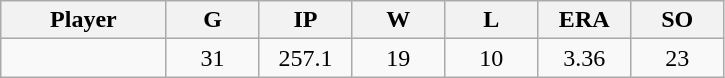<table class="wikitable sortable">
<tr>
<th bgcolor="#DDDDFF" width="16%">Player</th>
<th bgcolor="#DDDDFF" width="9%">G</th>
<th bgcolor="#DDDDFF" width="9%">IP</th>
<th bgcolor="#DDDDFF" width="9%">W</th>
<th bgcolor="#DDDDFF" width="9%">L</th>
<th bgcolor="#DDDDFF" width="9%">ERA</th>
<th bgcolor="#DDDDFF" width="9%">SO</th>
</tr>
<tr align="center">
<td></td>
<td>31</td>
<td>257.1</td>
<td>19</td>
<td>10</td>
<td>3.36</td>
<td>23</td>
</tr>
</table>
